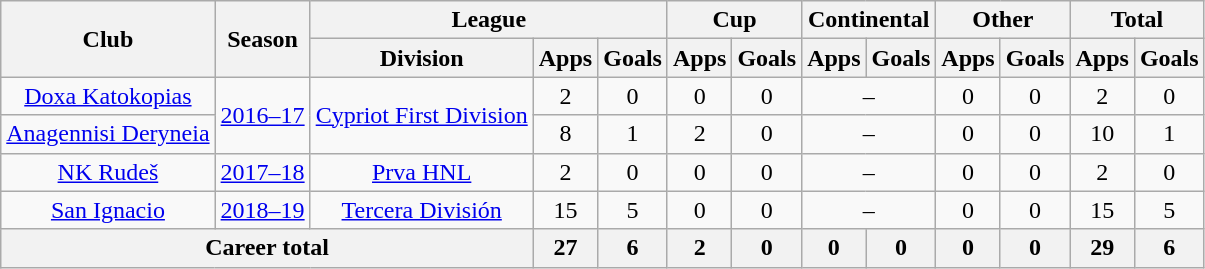<table class="wikitable" style="text-align: center">
<tr>
<th rowspan="2">Club</th>
<th rowspan="2">Season</th>
<th colspan="3">League</th>
<th colspan="2">Cup</th>
<th colspan="2">Continental</th>
<th colspan="2">Other</th>
<th colspan="2">Total</th>
</tr>
<tr>
<th>Division</th>
<th>Apps</th>
<th>Goals</th>
<th>Apps</th>
<th>Goals</th>
<th>Apps</th>
<th>Goals</th>
<th>Apps</th>
<th>Goals</th>
<th>Apps</th>
<th>Goals</th>
</tr>
<tr>
<td><a href='#'>Doxa Katokopias</a></td>
<td rowspan="2"><a href='#'>2016–17</a></td>
<td rowspan="2"><a href='#'>Cypriot First Division</a></td>
<td>2</td>
<td>0</td>
<td>0</td>
<td>0</td>
<td colspan="2">–</td>
<td>0</td>
<td>0</td>
<td>2</td>
<td>0</td>
</tr>
<tr>
<td><a href='#'>Anagennisi Deryneia</a></td>
<td>8</td>
<td>1</td>
<td>2</td>
<td>0</td>
<td colspan="2">–</td>
<td>0</td>
<td>0</td>
<td>10</td>
<td>1</td>
</tr>
<tr>
<td><a href='#'>NK Rudeš</a></td>
<td><a href='#'>2017–18</a></td>
<td><a href='#'>Prva HNL</a></td>
<td>2</td>
<td>0</td>
<td>0</td>
<td>0</td>
<td colspan="2">–</td>
<td>0</td>
<td>0</td>
<td>2</td>
<td>0</td>
</tr>
<tr>
<td><a href='#'>San Ignacio</a></td>
<td><a href='#'>2018–19</a></td>
<td><a href='#'>Tercera División</a></td>
<td>15</td>
<td>5</td>
<td>0</td>
<td>0</td>
<td colspan="2">–</td>
<td>0</td>
<td>0</td>
<td>15</td>
<td>5</td>
</tr>
<tr>
<th colspan="3">Career total</th>
<th>27</th>
<th>6</th>
<th>2</th>
<th>0</th>
<th>0</th>
<th>0</th>
<th>0</th>
<th>0</th>
<th>29</th>
<th>6</th>
</tr>
</table>
